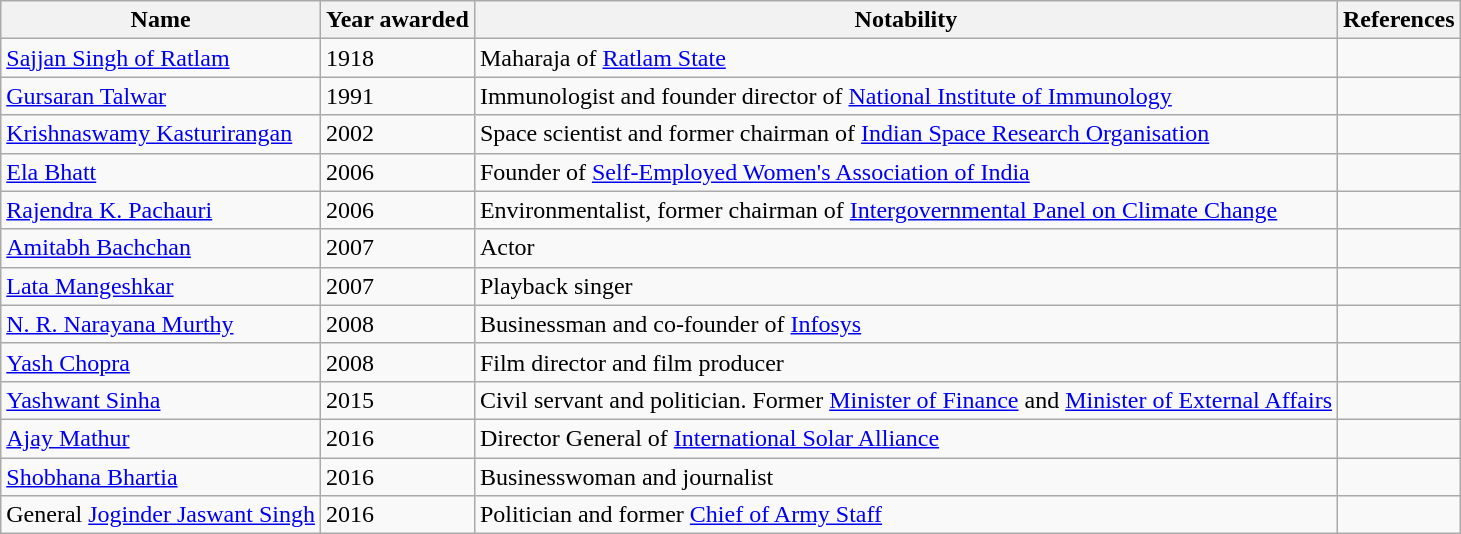<table class="wikitable sortable">
<tr>
<th>Name</th>
<th>Year awarded</th>
<th>Notability</th>
<th>References</th>
</tr>
<tr>
<td><a href='#'>Sajjan Singh of Ratlam</a></td>
<td>1918</td>
<td>Maharaja of <a href='#'>Ratlam State</a></td>
<td></td>
</tr>
<tr>
<td><a href='#'>Gursaran Talwar</a></td>
<td>1991</td>
<td>Immunologist and founder director of <a href='#'>National Institute of Immunology</a></td>
<td></td>
</tr>
<tr>
<td><a href='#'>Krishnaswamy Kasturirangan</a></td>
<td>2002</td>
<td>Space scientist and former chairman of <a href='#'>Indian Space Research Organisation</a></td>
<td></td>
</tr>
<tr>
<td><a href='#'>Ela Bhatt</a></td>
<td>2006</td>
<td>Founder of <a href='#'>Self-Employed Women's Association of India</a></td>
<td></td>
</tr>
<tr>
<td><a href='#'>Rajendra K. Pachauri</a></td>
<td>2006</td>
<td>Environmentalist, former chairman of <a href='#'>Intergovernmental Panel on Climate Change</a></td>
<td></td>
</tr>
<tr>
<td><a href='#'>Amitabh Bachchan</a></td>
<td>2007</td>
<td>Actor</td>
<td></td>
</tr>
<tr>
<td><a href='#'>Lata Mangeshkar</a></td>
<td>2007</td>
<td>Playback singer</td>
<td></td>
</tr>
<tr>
<td><a href='#'>N. R. Narayana Murthy</a></td>
<td>2008</td>
<td>Businessman and co-founder of <a href='#'>Infosys</a></td>
<td></td>
</tr>
<tr>
<td><a href='#'>Yash Chopra</a></td>
<td>2008</td>
<td>Film director and film producer</td>
<td></td>
</tr>
<tr>
<td><a href='#'>Yashwant Sinha</a></td>
<td>2015</td>
<td>Civil servant and politician. Former <a href='#'>Minister of Finance</a> and <a href='#'>Minister of External Affairs</a></td>
<td></td>
</tr>
<tr>
<td><a href='#'>Ajay Mathur</a></td>
<td>2016</td>
<td>Director General of <a href='#'>International Solar Alliance</a></td>
<td></td>
</tr>
<tr>
<td><a href='#'>Shobhana Bhartia</a></td>
<td>2016</td>
<td>Businesswoman and journalist</td>
<td></td>
</tr>
<tr>
<td>General <a href='#'>Joginder Jaswant Singh</a></td>
<td>2016</td>
<td>Politician and former <a href='#'>Chief of Army Staff</a></td>
<td></td>
</tr>
</table>
